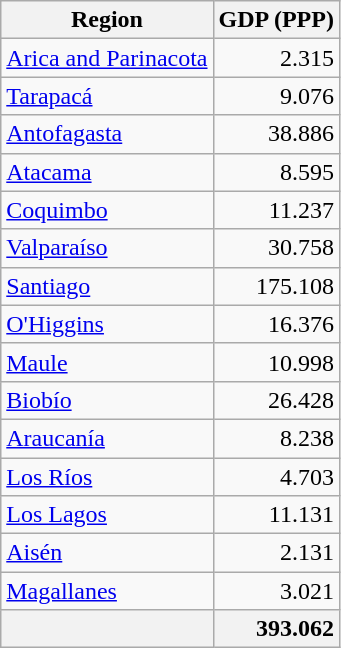<table class="wikitable sortable">
<tr>
<th>Region</th>
<th>GDP (PPP)</th>
</tr>
<tr>
<td><a href='#'>Arica and Parinacota</a></td>
<td align="right">2.315</td>
</tr>
<tr>
<td><a href='#'>Tarapacá</a></td>
<td align="right">9.076</td>
</tr>
<tr>
<td><a href='#'>Antofagasta</a></td>
<td align="right">38.886</td>
</tr>
<tr>
<td><a href='#'>Atacama</a></td>
<td align="right">8.595</td>
</tr>
<tr>
<td><a href='#'>Coquimbo</a></td>
<td align="right">11.237</td>
</tr>
<tr>
<td><a href='#'>Valparaíso</a></td>
<td align="right">30.758</td>
</tr>
<tr>
<td><a href='#'>Santiago</a></td>
<td align="right">175.108</td>
</tr>
<tr>
<td><a href='#'>O'Higgins</a></td>
<td align="right">16.376</td>
</tr>
<tr>
<td><a href='#'>Maule</a></td>
<td align="right">10.998</td>
</tr>
<tr>
<td><a href='#'>Biobío</a></td>
<td align="right">26.428</td>
</tr>
<tr>
<td><a href='#'>Araucanía</a></td>
<td align="right">8.238</td>
</tr>
<tr>
<td><a href='#'>Los Ríos</a></td>
<td align="right">4.703</td>
</tr>
<tr>
<td><a href='#'>Los Lagos</a></td>
<td align="right">11.131</td>
</tr>
<tr>
<td><a href='#'>Aisén</a></td>
<td align="right">2.131</td>
</tr>
<tr>
<td><a href='#'>Magallanes</a></td>
<td align="right">3.021</td>
</tr>
<tr style="background-color: #f2f2f2">
<td><strong></strong></td>
<td align="right"><strong>393.062</strong></td>
</tr>
</table>
